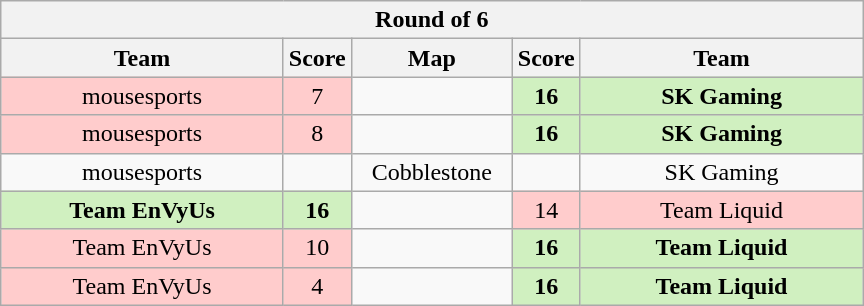<table class="wikitable" style="text-align: center;">
<tr>
<th colspan=5>Round of 6</th>
</tr>
<tr>
<th width="181px">Team</th>
<th width="20px">Score</th>
<th width="100px">Map</th>
<th width="20px">Score</th>
<th width="181px">Team</th>
</tr>
<tr>
<td style="background: #FFCCCC;">mousesports</td>
<td style="background: #FFCCCC;">7</td>
<td></td>
<td style="background: #D0F0C0;"><strong>16</strong></td>
<td style="background: #D0F0C0;"><strong>SK Gaming</strong></td>
</tr>
<tr>
<td style="background: #FFCCCC;">mousesports</td>
<td style="background: #FFCCCC;">8</td>
<td></td>
<td style="background: #D0F0C0;"><strong>16</strong></td>
<td style="background: #D0F0C0;"><strong>SK Gaming</strong></td>
</tr>
<tr>
<td>mousesports</td>
<td></td>
<td>Cobblestone</td>
<td></td>
<td>SK Gaming</td>
</tr>
<tr>
<td style="background: #D0F0C0;"><strong>Team EnVyUs</strong></td>
<td style="background: #D0F0C0;"><strong>16</strong></td>
<td></td>
<td style="background: #FFCCCC;">14</td>
<td style="background: #FFCCCC;">Team Liquid</td>
</tr>
<tr>
<td style="background: #FFCCCC;">Team EnVyUs</td>
<td style="background: #FFCCCC;">10</td>
<td></td>
<td style="background: #D0F0C0;"><strong>16</strong></td>
<td style="background: #D0F0C0;"><strong>Team Liquid</strong></td>
</tr>
<tr>
<td style="background: #FFCCCC;">Team EnVyUs</td>
<td style="background: #FFCCCC;">4</td>
<td></td>
<td style="background: #D0F0C0;"><strong>16</strong></td>
<td style="background: #D0F0C0;"><strong>Team Liquid</strong></td>
</tr>
</table>
